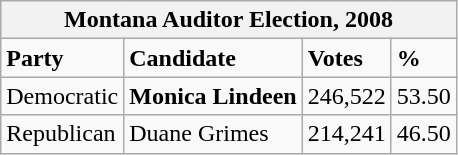<table class="wikitable">
<tr>
<th colspan="4">Montana Auditor Election, 2008</th>
</tr>
<tr>
<td><strong>Party</strong></td>
<td><strong>Candidate</strong></td>
<td><strong>Votes</strong></td>
<td><strong>%</strong></td>
</tr>
<tr>
<td>Democratic</td>
<td><strong>Monica Lindeen</strong></td>
<td>246,522</td>
<td>53.50</td>
</tr>
<tr>
<td>Republican</td>
<td>Duane Grimes</td>
<td>214,241</td>
<td>46.50</td>
</tr>
</table>
